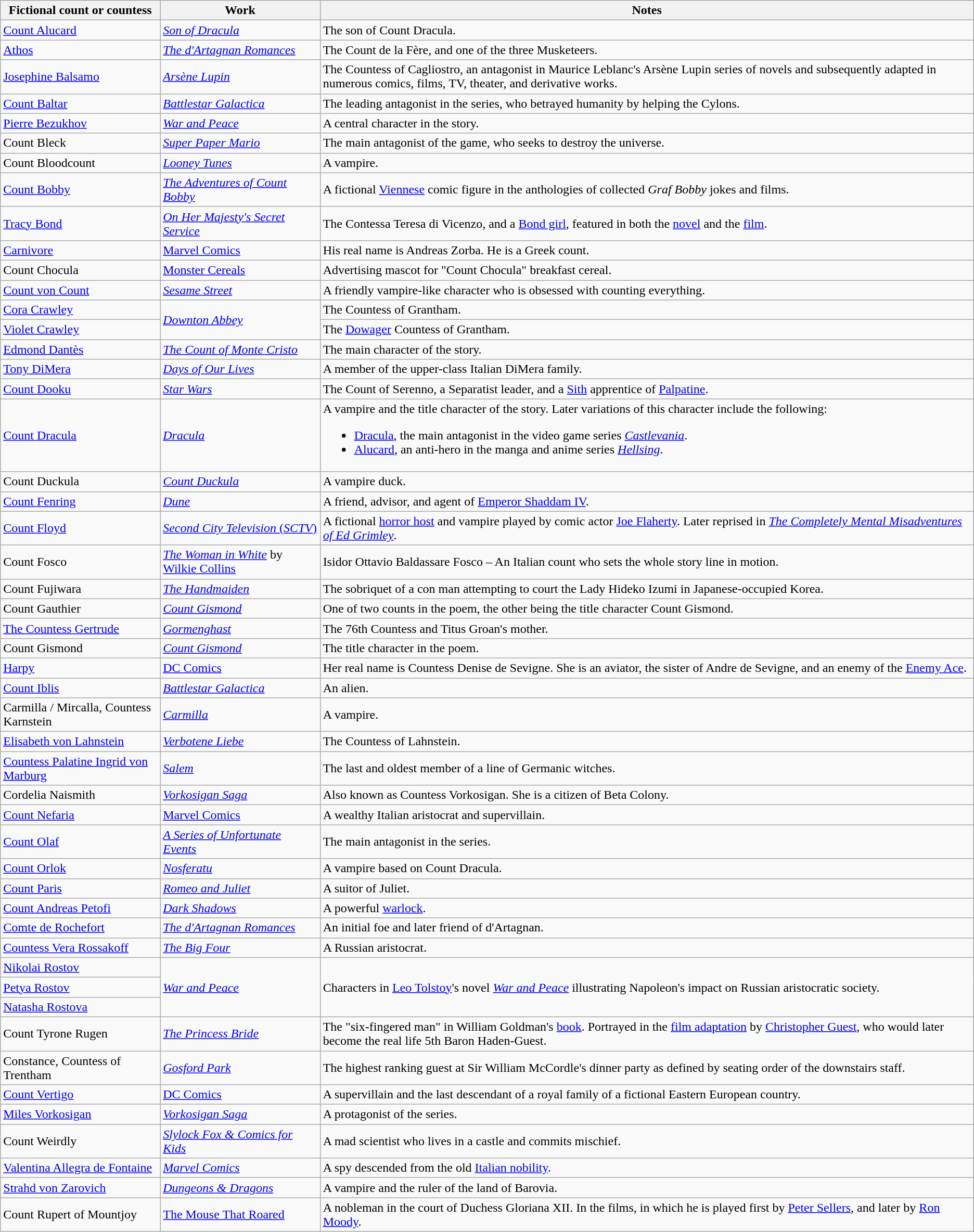<table class="wikitable sortable">
<tr>
<th>Fictional count or countess</th>
<th>Work</th>
<th class="unsortable">Notes</th>
</tr>
<tr>
<td><a href='#'>Count Alucard</a></td>
<td><em><a href='#'>Son of Dracula</a></em></td>
<td>The son of Count Dracula.</td>
</tr>
<tr>
<td><a href='#'>Athos</a></td>
<td><em><a href='#'>The d'Artagnan Romances</a></em></td>
<td>The Count de la Fère, and one of the three Musketeers.</td>
</tr>
<tr>
<td><a href='#'>Josephine Balsamo</a></td>
<td><em><a href='#'>Arsène Lupin</a></em></td>
<td>The Countess of Cagliostro, an antagonist in Maurice Leblanc's Arsène Lupin series of novels and subsequently adapted in numerous comics, films, TV, theater, and derivative works.</td>
</tr>
<tr>
<td><a href='#'>Count Baltar</a></td>
<td><em><a href='#'>Battlestar Galactica</a></em></td>
<td>The leading antagonist in the series, who betrayed humanity by helping the Cylons.</td>
</tr>
<tr>
<td><a href='#'>Pierre Bezukhov</a></td>
<td><em><a href='#'>War and Peace</a></em></td>
<td>A central character in the story.</td>
</tr>
<tr>
<td>Count Bleck</td>
<td><em><a href='#'>Super Paper Mario</a></em></td>
<td>The main antagonist of the game, who seeks to destroy the universe.</td>
</tr>
<tr>
<td>Count Bloodcount</td>
<td><em><a href='#'>Looney Tunes</a></em></td>
<td>A vampire.</td>
</tr>
<tr>
<td><a href='#'>Count Bobby</a></td>
<td><em><a href='#'>The Adventures of Count Bobby</a></em></td>
<td>A fictional <a href='#'>Viennese</a> comic figure in the anthologies of collected <em>Graf Bobby</em> jokes and films.</td>
</tr>
<tr>
<td><a href='#'>Tracy Bond</a></td>
<td><a href='#'><em>On Her Majesty's Secret Service</em></a></td>
<td>The Contessa Teresa di Vicenzo, and a <a href='#'>Bond girl</a>, featured in both the <a href='#'>novel</a> and the <a href='#'>film</a>.</td>
</tr>
<tr>
<td><a href='#'>Carnivore</a></td>
<td><a href='#'>Marvel Comics</a></td>
<td>His real name is Andreas Zorba. He is a Greek count.</td>
</tr>
<tr>
<td>Count Chocula</td>
<td><a href='#'>Monster Cereals</a></td>
<td>Advertising mascot for "Count Chocula" breakfast cereal.</td>
</tr>
<tr>
<td><a href='#'>Count von Count</a></td>
<td><em><a href='#'>Sesame Street</a></em></td>
<td>A friendly vampire-like character who is obsessed with counting everything.</td>
</tr>
<tr>
<td><a href='#'>Cora Crawley</a></td>
<td rowspan="2"><em><a href='#'>Downton Abbey</a></em></td>
<td>The Countess of Grantham.</td>
</tr>
<tr>
<td><a href='#'>Violet Crawley</a></td>
<td>The <a href='#'>Dowager</a> Countess of Grantham.</td>
</tr>
<tr>
<td><a href='#'>Edmond Dantès</a></td>
<td><em><a href='#'>The Count of Monte Cristo</a></em></td>
<td>The main character of the story.</td>
</tr>
<tr>
<td><a href='#'>Tony DiMera</a></td>
<td><em><a href='#'>Days of Our Lives</a></em></td>
<td>A member of the upper-class Italian DiMera family.</td>
</tr>
<tr>
<td><a href='#'>Count Dooku</a></td>
<td><em><a href='#'>Star Wars</a></em></td>
<td>The Count of Serenno, a Separatist leader, and a <a href='#'>Sith</a> apprentice of <a href='#'>Palpatine</a>.</td>
</tr>
<tr>
<td><a href='#'>Count Dracula</a></td>
<td><em><a href='#'>Dracula</a></em></td>
<td>A vampire and the title character of the story. Later variations of this character include the following:<br><ul><li><a href='#'>Dracula</a>, the main antagonist in the video game series <em><a href='#'>Castlevania</a></em>.</li><li><a href='#'>Alucard</a>, an anti-hero in the manga and anime series <em><a href='#'>Hellsing</a></em>.</li></ul></td>
</tr>
<tr>
<td>Count Duckula</td>
<td><em><a href='#'>Count Duckula</a></em></td>
<td>A vampire duck.</td>
</tr>
<tr>
<td><a href='#'>Count Fenring</a></td>
<td><em><a href='#'>Dune</a></em></td>
<td>A friend, advisor, and agent of <a href='#'>Emperor Shaddam IV</a>.</td>
</tr>
<tr>
<td><a href='#'>Count Floyd</a></td>
<td><a href='#'><em>Second City Television</em> (<em>SCTV</em>)</a></td>
<td>A fictional <a href='#'>horror host</a> and vampire played by comic actor <a href='#'>Joe Flaherty</a>. Later reprised in <em><a href='#'>The Completely Mental Misadventures of Ed Grimley</a></em>.</td>
</tr>
<tr>
<td>Count Fosco</td>
<td><em><a href='#'>The Woman in White</a></em> by <a href='#'>Wilkie Collins</a></td>
<td>Isidor Ottavio Baldassare Fosco – An Italian count who sets the whole story line in motion.</td>
</tr>
<tr>
<td>Count Fujiwara</td>
<td><em><a href='#'>The Handmaiden</a></em></td>
<td>The sobriquet of a con man attempting to court the Lady Hideko Izumi in Japanese-occupied Korea.</td>
</tr>
<tr>
<td>Count Gauthier</td>
<td><em><a href='#'>Count Gismond</a></em></td>
<td>One of two counts in the poem, the other being the title character Count Gismond.</td>
</tr>
<tr>
<td><a href='#'>The Countess Gertrude</a></td>
<td><em><a href='#'>Gormenghast</a></em></td>
<td>The 76th Countess and Titus Groan's mother.</td>
</tr>
<tr>
<td>Count Gismond</td>
<td><em><a href='#'>Count Gismond</a></em></td>
<td>The title character in the poem.</td>
</tr>
<tr>
<td><a href='#'>Harpy</a></td>
<td><a href='#'>DC Comics</a></td>
<td>Her real name is Countess Denise de Sevigne. She is an aviator, the sister of Andre de Sevigne, and an enemy of the <a href='#'>Enemy Ace</a>.</td>
</tr>
<tr>
<td><a href='#'>Count Iblis</a></td>
<td><em><a href='#'>Battlestar Galactica</a></em></td>
<td>An alien.</td>
</tr>
<tr>
<td>Carmilla / Mircalla, Countess Karnstein</td>
<td><em><a href='#'>Carmilla</a></em></td>
<td>A vampire.</td>
</tr>
<tr>
<td><a href='#'>Elisabeth von Lahnstein</a></td>
<td><em><a href='#'>Verbotene Liebe</a></em></td>
<td>The Countess of Lahnstein.</td>
</tr>
<tr>
<td><a href='#'>Countess Palatine Ingrid von Marburg</a></td>
<td><em><a href='#'>Salem</a></em></td>
<td>The last and oldest member of a line of Germanic witches.</td>
</tr>
<tr>
<td>Cordelia Naismith</td>
<td><em><a href='#'>Vorkosigan Saga</a></em></td>
<td>Also known as Countess Vorkosigan. She is a citizen of Beta Colony.</td>
</tr>
<tr>
<td><a href='#'>Count Nefaria</a></td>
<td><a href='#'>Marvel Comics</a></td>
<td>A wealthy Italian aristocrat and supervillain.</td>
</tr>
<tr>
<td><a href='#'>Count Olaf</a></td>
<td><em><a href='#'>A Series of Unfortunate Events</a></em></td>
<td>The main antagonist in the series.</td>
</tr>
<tr>
<td><a href='#'>Count Orlok</a></td>
<td><em><a href='#'>Nosferatu</a></em></td>
<td>A vampire based on Count Dracula.</td>
</tr>
<tr>
<td><a href='#'>Count Paris</a></td>
<td><em><a href='#'>Romeo and Juliet</a></em></td>
<td>A suitor of Juliet.</td>
</tr>
<tr>
<td><a href='#'>Count Andreas Petofi</a></td>
<td><em><a href='#'>Dark Shadows</a></em></td>
<td>A powerful <a href='#'>warlock</a>.</td>
</tr>
<tr>
<td><a href='#'>Comte de Rochefort</a></td>
<td><em><a href='#'>The d'Artagnan Romances</a></em></td>
<td>An initial foe and later friend of d'Artagnan.</td>
</tr>
<tr>
<td><a href='#'>Countess Vera Rossakoff</a></td>
<td><em><a href='#'>The Big Four</a></em></td>
<td>A Russian aristocrat.</td>
</tr>
<tr>
<td><a href='#'>Nikolai Rostov</a></td>
<td rowspan="3"><em><a href='#'>War and Peace</a></em></td>
<td rowspan="3">Characters in <a href='#'>Leo Tolstoy</a>'s novel <em><a href='#'>War and Peace</a></em> illustrating Napoleon's impact on Russian aristocratic society.</td>
</tr>
<tr>
<td><a href='#'>Petya Rostov</a></td>
</tr>
<tr>
<td><a href='#'>Natasha Rostova</a></td>
</tr>
<tr>
<td>Count Tyrone Rugen</td>
<td><em><a href='#'>The Princess Bride</a></em></td>
<td>The "six-fingered man" in William Goldman's <a href='#'>book</a>. Portrayed in the <a href='#'>film adaptation</a> by <a href='#'>Christopher Guest</a>, who would later become the real life 5th Baron Haden-Guest.</td>
</tr>
<tr>
<td>Constance, Countess of Trentham</td>
<td><em><a href='#'>Gosford Park</a></em></td>
<td>The highest ranking guest at Sir William McCordle's dinner party as defined by seating order of the downstairs staff.</td>
</tr>
<tr>
<td><a href='#'>Count Vertigo</a></td>
<td><a href='#'>DC Comics</a></td>
<td>A supervillain and the last descendant of a royal family of a fictional Eastern European country.</td>
</tr>
<tr>
<td><a href='#'>Miles Vorkosigan</a></td>
<td><em><a href='#'>Vorkosigan Saga</a></em></td>
<td>A protagonist of the series.</td>
</tr>
<tr>
<td>Count Weirdly</td>
<td><em><a href='#'>Slylock Fox & Comics for Kids</a></em></td>
<td>A mad scientist who lives in a castle and commits mischief.</td>
</tr>
<tr>
<td><a href='#'>Valentina Allegra de Fontaine</a></td>
<td><em><a href='#'>Marvel Comics</a></em></td>
<td>A spy descended from the old <a href='#'>Italian nobility</a>.</td>
</tr>
<tr>
<td><a href='#'>Strahd von Zarovich</a></td>
<td><em><a href='#'>Dungeons & Dragons</a></em></td>
<td>A vampire and the ruler of the land of Barovia.</td>
</tr>
<tr>
<td>Count Rupert of Mountjoy</td>
<td><a href='#'>The Mouse That Roared</a></td>
<td>A nobleman in the court of Duchess Gloriana XII. In the films, in which he is played first by <a href='#'>Peter Sellers</a>, and later by <a href='#'>Ron Moody</a>.</td>
</tr>
</table>
